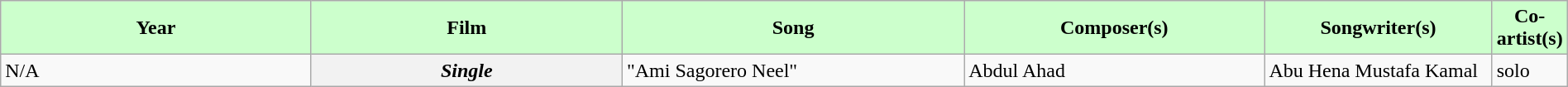<table class="wikitable plainrowheaders" width="100%" textcolor:#000;">
<tr style="background:#cfc; text-align:center;">
<td scope="col" width=21%><strong>Year</strong></td>
<td scope="col" width=21%><strong>Film</strong></td>
<td scope="col" width=23%><strong>Song</strong></td>
<td scope="col" width=20%><strong>Composer(s)</strong></td>
<td scope="col" width=20%><strong>Songwriter(s)</strong></td>
<td scope="col" width=21%><strong>Co-artist(s)</strong></td>
</tr>
<tr>
<td>N/A</td>
<th><em>Single</em></th>
<td>"Ami Sagorero Neel"</td>
<td>Abdul Ahad</td>
<td>Abu Hena Mustafa Kamal</td>
<td>solo</td>
</tr>
</table>
